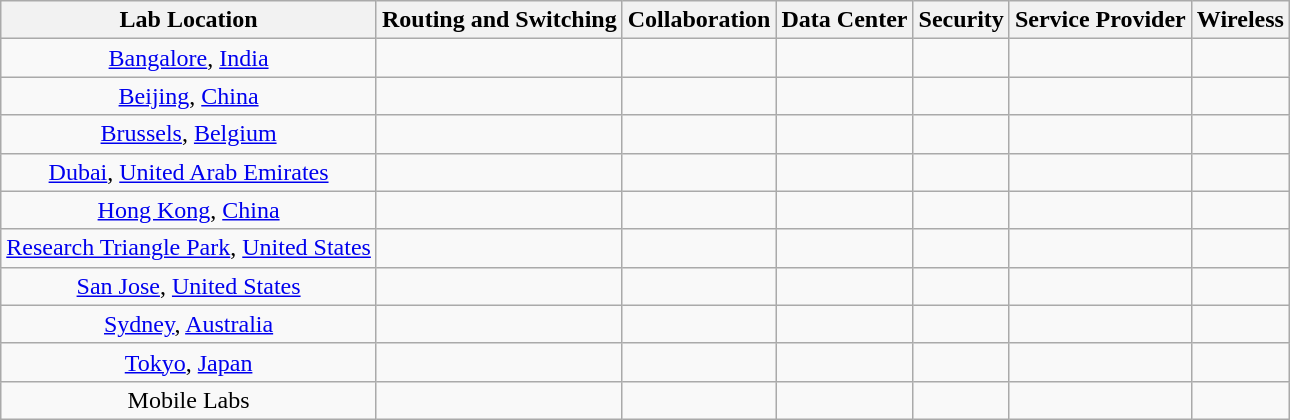<table class="wikitable sortable" style="text-align: center; width: auto">
<tr>
<th>Lab Location</th>
<th>Routing and Switching</th>
<th>Collaboration</th>
<th>Data Center</th>
<th>Security</th>
<th>Service Provider</th>
<th>Wireless</th>
</tr>
<tr>
<td><a href='#'>Bangalore</a>, <a href='#'>India</a></td>
<td></td>
<td></td>
<td></td>
<td></td>
<td></td>
</tr>
<tr>
<td><a href='#'>Beijing</a>, <a href='#'>China</a></td>
<td></td>
<td></td>
<td></td>
<td></td>
<td></td>
<td></td>
</tr>
<tr>
<td><a href='#'>Brussels</a>, <a href='#'>Belgium</a></td>
<td></td>
<td></td>
<td></td>
<td></td>
<td></td>
<td></td>
</tr>
<tr>
<td><a href='#'>Dubai</a>, <a href='#'>United Arab Emirates</a></td>
<td></td>
<td></td>
<td></td>
<td></td>
<td></td>
<td></td>
</tr>
<tr>
<td><a href='#'>Hong Kong</a>, <a href='#'>China</a></td>
<td></td>
<td></td>
<td></td>
<td></td>
<td></td>
<td></td>
</tr>
<tr>
<td><a href='#'>Research Triangle Park</a>, <a href='#'>United States</a></td>
<td></td>
<td></td>
<td></td>
<td></td>
<td></td>
<td></td>
</tr>
<tr>
<td><a href='#'>San Jose</a>, <a href='#'>United States</a></td>
<td></td>
<td></td>
<td></td>
<td></td>
<td></td>
<td></td>
</tr>
<tr>
<td><a href='#'>Sydney</a>, <a href='#'>Australia</a></td>
<td></td>
<td></td>
<td></td>
<td></td>
<td></td>
<td></td>
</tr>
<tr>
<td><a href='#'>Tokyo</a>, <a href='#'>Japan</a></td>
<td></td>
<td></td>
<td></td>
<td></td>
<td></td>
<td></td>
</tr>
<tr>
<td>Mobile Labs</td>
<td></td>
<td></td>
<td></td>
<td></td>
<td></td>
<td></td>
</tr>
</table>
